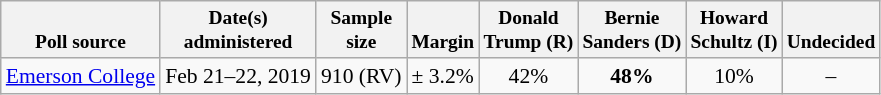<table class="wikitable" style="font-size:90%;text-align:center;">
<tr valign=bottom style="font-size:90%;">
<th>Poll source</th>
<th>Date(s)<br>administered</th>
<th>Sample<br>size</th>
<th>Margin<br></th>
<th>Donald<br>Trump (R)</th>
<th>Bernie<br>Sanders (D)</th>
<th>Howard<br>Schultz (I)</th>
<th>Undecided</th>
</tr>
<tr>
<td style="text-align:left;"><a href='#'>Emerson College</a></td>
<td>Feb 21–22, 2019</td>
<td>910 (RV)</td>
<td>± 3.2%</td>
<td>42%</td>
<td><strong>48%</strong></td>
<td>10%</td>
<td>–</td>
</tr>
</table>
